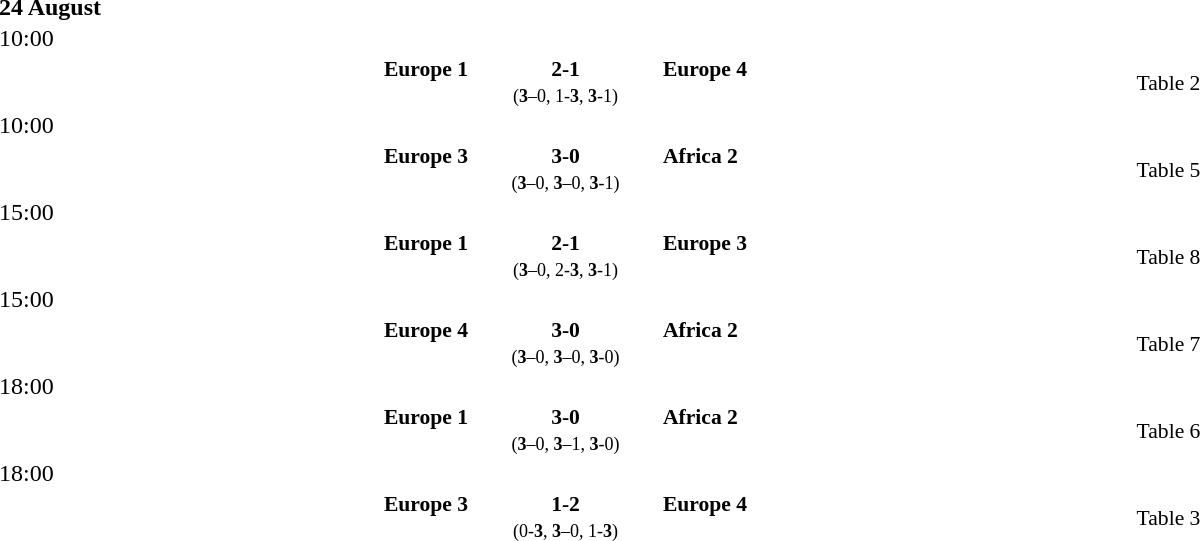<table style="width:100%;" cellspacing="1">
<tr>
<th width=25%></th>
<th width=10%></th>
<th width=25%></th>
</tr>
<tr>
<td><strong>24 August</strong></td>
</tr>
<tr>
<td>10:00</td>
</tr>
<tr style=font-size:90%>
<td align=right><strong>Europe 1<br><br></strong></td>
<td align=center><strong> 2-1 </strong><br><small>(<strong>3</strong>–0, 1-<strong>3</strong>, <strong>3</strong>-1)</small></td>
<td><strong>Europe 4</strong><br><br></td>
<td>Table 2</td>
</tr>
<tr>
<td>10:00</td>
</tr>
<tr style=font-size:90%>
<td align=right><strong>Europe 3<br><br></strong></td>
<td align=center><strong> 3-0 </strong><br><small>(<strong>3</strong>–0, <strong>3</strong>–0, <strong>3</strong>-1)</small></td>
<td><strong>Africa 2</strong><br><br></td>
<td>Table 5</td>
</tr>
<tr>
<td>15:00</td>
</tr>
<tr style=font-size:90%>
<td align=right><strong>Europe 1<br><br></strong></td>
<td align=center><strong> 2-1 </strong><br><small>(<strong>3</strong>–0, 2-<strong>3</strong>, <strong>3</strong>-1)</small></td>
<td><strong>Europe 3</strong><br><br></td>
<td>Table 8</td>
</tr>
<tr>
<td>15:00</td>
</tr>
<tr style=font-size:90%>
<td align=right><strong>Europe 4<br><br></strong></td>
<td align=center><strong> 3-0 </strong><br><small>(<strong>3</strong>–0, <strong>3</strong>–0, <strong>3</strong>-0)</small></td>
<td><strong>Africa 2</strong><br><br></td>
<td>Table 7</td>
</tr>
<tr>
<td>18:00</td>
</tr>
<tr style=font-size:90%>
<td align=right><strong>Europe 1<br><br></strong></td>
<td align=center><strong> 3-0 </strong><br><small>(<strong>3</strong>–0, <strong>3</strong>–1, <strong>3</strong>-0)</small></td>
<td><strong>Africa 2</strong><br><br></td>
<td>Table 6</td>
</tr>
<tr>
<td>18:00</td>
</tr>
<tr style=font-size:90%>
<td align=right><strong>Europe 3</strong><br><br></td>
<td align=center><strong> 1-2 </strong><br><small>(0-<strong>3</strong>, <strong>3</strong>–0, 1-<strong>3</strong>)</small></td>
<td><strong>Europe 4<br><br></strong></td>
<td>Table 3</td>
</tr>
</table>
